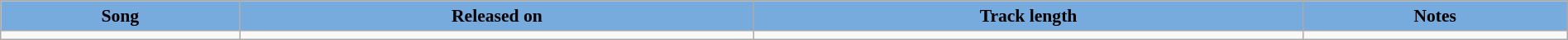<table class="wikitable" style="margin:0.5em auto; clear:both; font-size:.9em; text-align:center; width:100%">
<tr>
<th style="background: #7ad;">Song</th>
<th style="background: #7ad;">Released on</th>
<th style="background: #7ad;">Track length</th>
<th style="background: #7ad;">Notes</th>
</tr>
<tr>
<td></td>
<td></td>
<td></td>
<td></td>
</tr>
</table>
